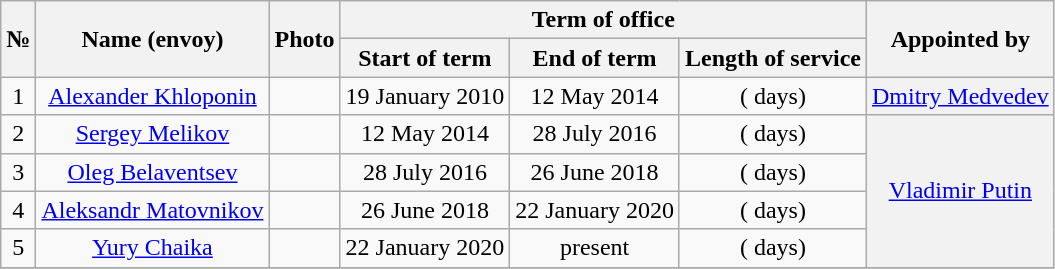<table class="wikitable" style="text-align:center">
<tr>
<th rowspan="2">№</th>
<th rowspan="2">Name (envoy)</th>
<th rowspan="2">Photo</th>
<th colspan="3">Term of office</th>
<th rowspan="2">Appointed by</th>
</tr>
<tr>
<th>Start of term</th>
<th>End of term</th>
<th>Length of service</th>
</tr>
<tr>
<td>1</td>
<td><a href='#'>Alexander Khloponin</a></td>
<td></td>
<td>19 January 2010</td>
<td>12 May 2014</td>
<td> ( days)</td>
<th style="font-weight:normal"><a href='#'>Dmitry Medvedev</a></th>
</tr>
<tr>
<td>2</td>
<td><a href='#'>Sergey Melikov</a></td>
<td></td>
<td>12 May 2014</td>
<td>28 July 2016</td>
<td> ( days)</td>
<th style="font-weight:normal" rowspan=4><a href='#'>Vladimir Putin</a></th>
</tr>
<tr>
<td>3</td>
<td><a href='#'>Oleg Belaventsev</a></td>
<td></td>
<td>28 July 2016</td>
<td>26 June 2018</td>
<td> ( days)</td>
</tr>
<tr>
<td>4</td>
<td><a href='#'>Aleksandr Matovnikov</a></td>
<td></td>
<td>26 June 2018</td>
<td>22 January 2020</td>
<td> ( days)</td>
</tr>
<tr>
<td>5</td>
<td><a href='#'>Yury Chaika</a></td>
<td></td>
<td>22 January 2020</td>
<td>present</td>
<td> ( days)</td>
</tr>
<tr>
</tr>
</table>
